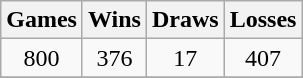<table class="wikitable" style="text-align: center; font-size:100%">
<tr>
<th>Games</th>
<th>Wins</th>
<th>Draws</th>
<th>Losses</th>
</tr>
<tr>
<td>800</td>
<td>376</td>
<td>17</td>
<td>407</td>
</tr>
<tr>
</tr>
</table>
